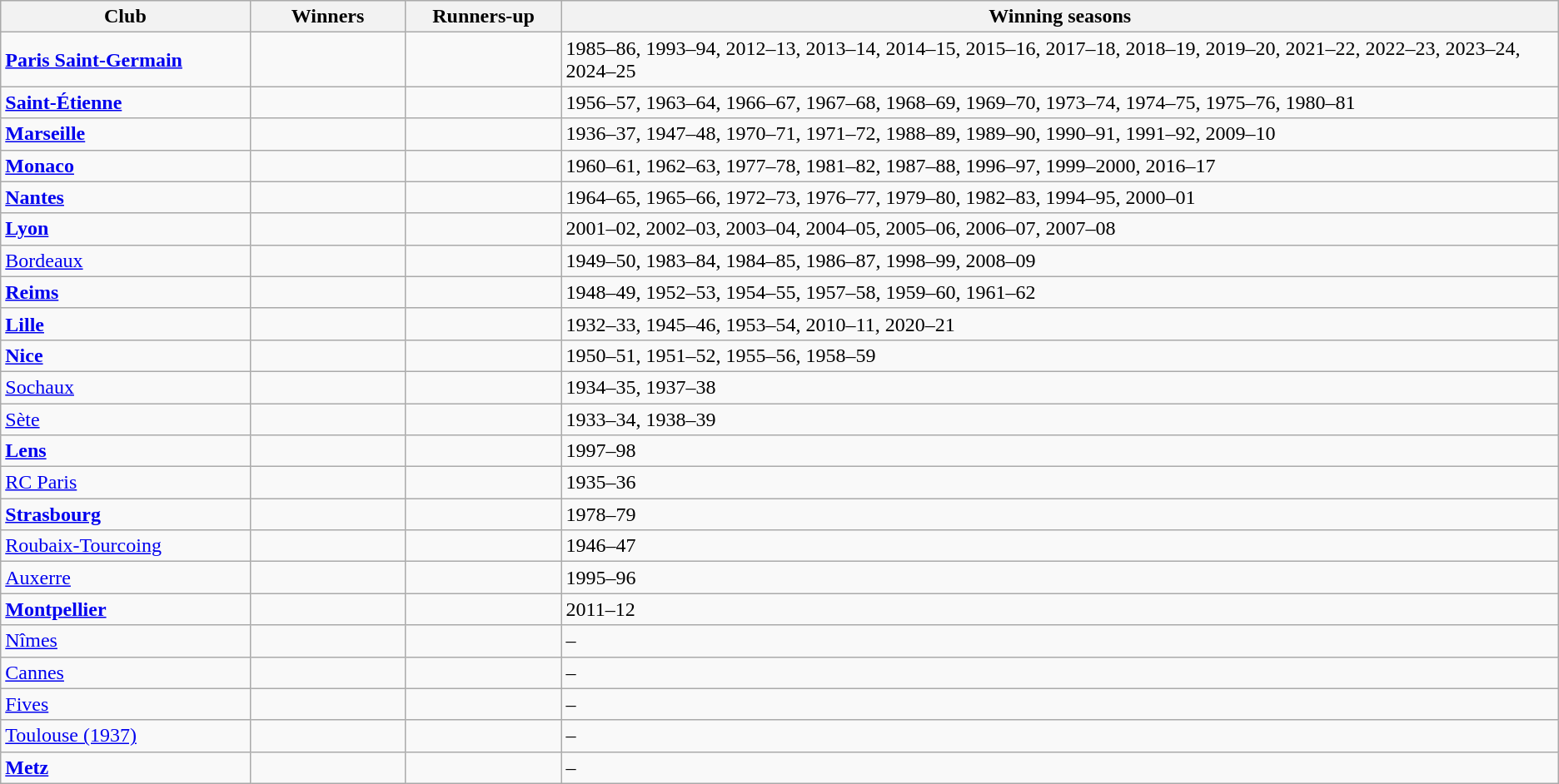<table class= "wikitable sortable" style="text-align: left;">
<tr>
<th style="width:16%;">Club</th>
<th style="width:10%;">Winners</th>
<th style="width:10%;">Runners-up</th>
<th>Winning seasons</th>
</tr>
<tr>
<td><strong><a href='#'>Paris Saint-Germain</a></strong> </td>
<td></td>
<td></td>
<td>1985–86, 1993–94, 2012–13, 2013–14, 2014–15, 2015–16, 2017–18, 2018–19, 2019–20, 2021–22, 2022–23, 2023–24, 2024–25</td>
</tr>
<tr>
<td><strong><a href='#'>Saint-Étienne</a></strong> </td>
<td></td>
<td></td>
<td>1956–57, 1963–64, 1966–67, 1967–68, 1968–69, 1969–70, 1973–74, 1974–75, 1975–76, 1980–81</td>
</tr>
<tr>
<td><strong><a href='#'>Marseille</a></strong></td>
<td></td>
<td></td>
<td>1936–37, 1947–48, 1970–71, 1971–72, 1988–89, 1989–90, 1990–91, 1991–92, 2009–10</td>
</tr>
<tr>
<td><strong><a href='#'>Monaco</a></strong></td>
<td></td>
<td></td>
<td>1960–61, 1962–63, 1977–78, 1981–82, 1987–88, 1996–97, 1999–2000, 2016–17</td>
</tr>
<tr>
<td><strong><a href='#'>Nantes</a></strong></td>
<td></td>
<td></td>
<td>1964–65, 1965–66, 1972–73, 1976–77, 1979–80, 1982–83, 1994–95, 2000–01</td>
</tr>
<tr>
<td><strong><a href='#'>Lyon</a></strong></td>
<td></td>
<td></td>
<td>2001–02, 2002–03, 2003–04, 2004–05, 2005–06, 2006–07, 2007–08</td>
</tr>
<tr>
<td><a href='#'>Bordeaux</a></td>
<td></td>
<td></td>
<td>1949–50, 1983–84, 1984–85, 1986–87, 1998–99, 2008–09</td>
</tr>
<tr>
<td><strong><a href='#'>Reims</a></strong></td>
<td></td>
<td></td>
<td>1948–49, 1952–53, 1954–55, 1957–58, 1959–60, 1961–62</td>
</tr>
<tr>
<td><strong><a href='#'>Lille</a></strong></td>
<td></td>
<td></td>
<td>1932–33, 1945–46, 1953–54, 2010–11, 2020–21</td>
</tr>
<tr>
<td><strong><a href='#'>Nice</a></strong></td>
<td></td>
<td></td>
<td>1950–51, 1951–52, 1955–56, 1958–59</td>
</tr>
<tr>
<td><a href='#'>Sochaux</a></td>
<td></td>
<td></td>
<td>1934–35, 1937–38</td>
</tr>
<tr>
<td><a href='#'>Sète</a></td>
<td></td>
<td></td>
<td>1933–34, 1938–39</td>
</tr>
<tr>
<td><strong><a href='#'>Lens</a></strong></td>
<td></td>
<td></td>
<td>1997–98</td>
</tr>
<tr>
<td><a href='#'>RC Paris</a></td>
<td></td>
<td></td>
<td>1935–36</td>
</tr>
<tr>
<td><strong><a href='#'>Strasbourg</a></strong></td>
<td></td>
<td></td>
<td>1978–79</td>
</tr>
<tr>
<td><a href='#'>Roubaix-Tourcoing</a></td>
<td></td>
<td></td>
<td>1946–47</td>
</tr>
<tr>
<td><a href='#'>Auxerre</a></td>
<td></td>
<td></td>
<td>1995–96</td>
</tr>
<tr>
<td><strong><a href='#'>Montpellier</a></strong></td>
<td></td>
<td></td>
<td>2011–12</td>
</tr>
<tr>
<td><a href='#'>Nîmes</a></td>
<td></td>
<td></td>
<td>–</td>
</tr>
<tr>
<td><a href='#'>Cannes</a></td>
<td></td>
<td></td>
<td>–</td>
</tr>
<tr>
<td><a href='#'>Fives</a></td>
<td></td>
<td></td>
<td>–</td>
</tr>
<tr>
<td><a href='#'>Toulouse (1937)</a></td>
<td></td>
<td></td>
<td>–</td>
</tr>
<tr>
<td><strong><a href='#'>Metz</a></strong></td>
<td></td>
<td></td>
<td>–</td>
</tr>
</table>
